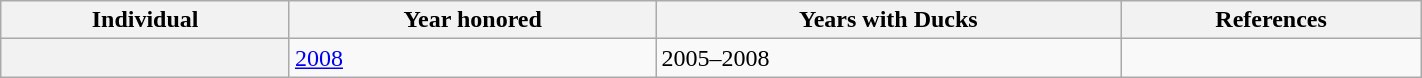<table class="wikitable sortable" width="75%">
<tr>
<th scope="col">Individual</th>
<th scope="col">Year honored</th>
<th scope="col">Years with Ducks</th>
<th scope="col" class="unsortable">References</th>
</tr>
<tr>
<th scope="row"></th>
<td><a href='#'>2008</a></td>
<td>2005–2008</td>
<td></td>
</tr>
</table>
